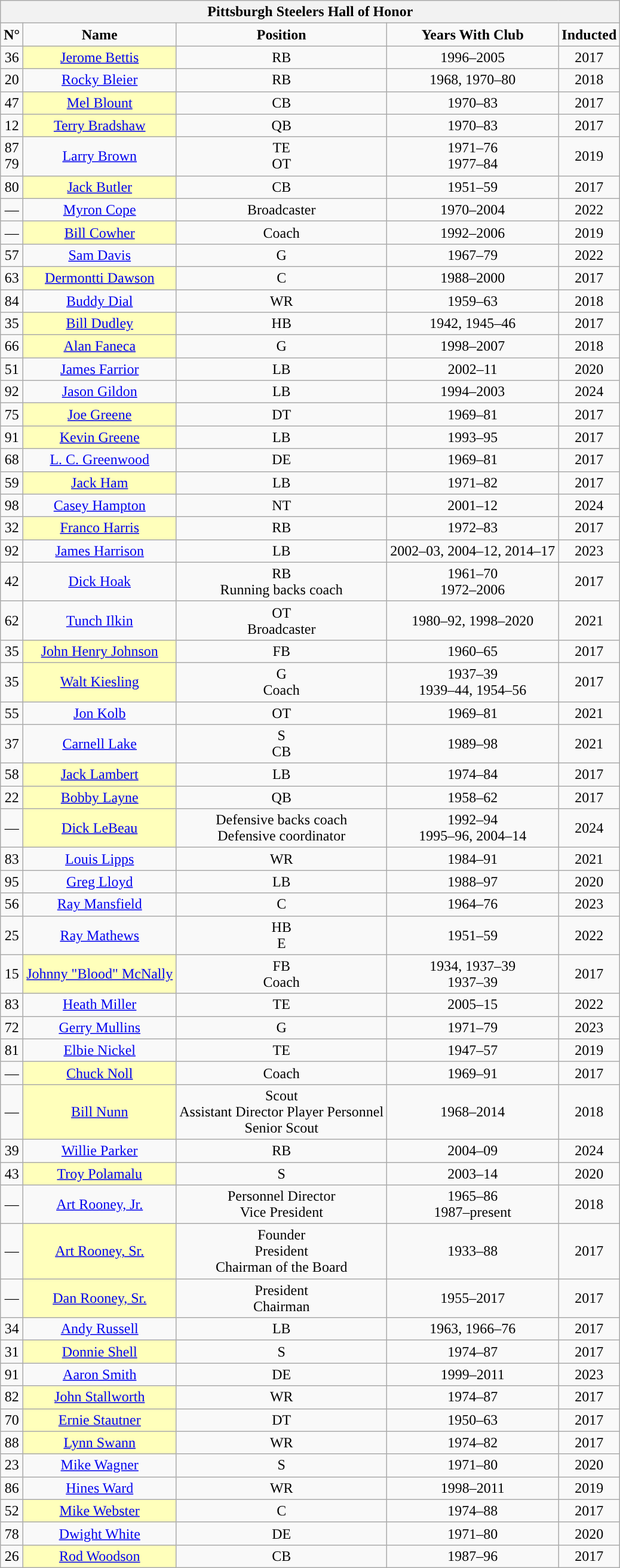<table class="wikitable" style="text-align:center">
<tr>
<th colspan="5">Pittsburgh Steelers Hall of Honor</th>
</tr>
<tr>
<td><strong>N°</strong></td>
<td><strong>Name</strong></td>
<td><strong>Position </strong></td>
<td><strong>Years With Club</strong></td>
<td><strong>Inducted</strong></td>
</tr>
<tr>
<td>36</td>
<td style="background:#ffb"><a href='#'>Jerome Bettis</a></td>
<td>RB</td>
<td>1996–2005</td>
<td>2017</td>
</tr>
<tr>
<td>20</td>
<td><a href='#'>Rocky Bleier</a></td>
<td>RB</td>
<td>1968, 1970–80</td>
<td>2018</td>
</tr>
<tr>
<td>47</td>
<td style="background:#ffb"><a href='#'>Mel Blount</a></td>
<td>CB</td>
<td>1970–83</td>
<td>2017</td>
</tr>
<tr>
<td>12</td>
<td style="background:#ffb"><a href='#'>Terry Bradshaw</a></td>
<td>QB</td>
<td>1970–83</td>
<td>2017</td>
</tr>
<tr>
<td>87<br>79<br></td>
<td><a href='#'>Larry Brown</a></td>
<td>TE<br>OT<br></td>
<td>1971–76<br>1977–84 <br></td>
<td>2019</td>
</tr>
<tr>
<td>80</td>
<td style="background:#ffb"><a href='#'>Jack Butler</a></td>
<td>CB</td>
<td>1951–59</td>
<td>2017</td>
</tr>
<tr>
<td>—</td>
<td><a href='#'>Myron Cope</a></td>
<td>Broadcaster</td>
<td>1970–2004</td>
<td>2022</td>
</tr>
<tr>
<td>—</td>
<td style="background:#ffb"><a href='#'>Bill Cowher</a></td>
<td>Coach</td>
<td>1992–2006</td>
<td>2019</td>
</tr>
<tr>
<td>57</td>
<td><a href='#'>Sam Davis</a></td>
<td>G</td>
<td>1967–79</td>
<td>2022</td>
</tr>
<tr>
<td>63</td>
<td style="background:#ffb"><a href='#'>Dermontti Dawson</a></td>
<td>C</td>
<td>1988–2000</td>
<td>2017</td>
</tr>
<tr>
<td>84</td>
<td><a href='#'>Buddy Dial</a></td>
<td>WR</td>
<td>1959–63</td>
<td>2018</td>
</tr>
<tr>
<td>35</td>
<td style="background:#ffb"><a href='#'>Bill Dudley</a></td>
<td>HB</td>
<td>1942, 1945–46</td>
<td>2017</td>
</tr>
<tr>
<td>66</td>
<td style="background:#ffb"><a href='#'>Alan Faneca</a></td>
<td>G</td>
<td>1998–2007</td>
<td>2018</td>
</tr>
<tr>
<td>51</td>
<td><a href='#'>James Farrior</a></td>
<td>LB</td>
<td>2002–11</td>
<td>2020</td>
</tr>
<tr>
<td>92</td>
<td><a href='#'>Jason Gildon</a></td>
<td>LB</td>
<td>1994–2003</td>
<td>2024</td>
</tr>
<tr>
<td>75</td>
<td style="background:#ffb"><a href='#'>Joe Greene</a></td>
<td>DT</td>
<td>1969–81</td>
<td>2017</td>
</tr>
<tr>
<td>91</td>
<td style="background:#ffb"><a href='#'>Kevin Greene</a></td>
<td>LB</td>
<td>1993–95</td>
<td>2017</td>
</tr>
<tr>
<td>68</td>
<td><a href='#'>L. C. Greenwood</a></td>
<td>DE</td>
<td>1969–81</td>
<td>2017</td>
</tr>
<tr>
<td>59</td>
<td style="background:#ffb"><a href='#'>Jack Ham</a></td>
<td>LB</td>
<td>1971–82</td>
<td>2017</td>
</tr>
<tr>
<td>98</td>
<td><a href='#'>Casey Hampton</a></td>
<td>NT</td>
<td>2001–12</td>
<td>2024</td>
</tr>
<tr>
<td>32</td>
<td style="background:#ffb"><a href='#'>Franco Harris</a></td>
<td>RB</td>
<td>1972–83</td>
<td>2017</td>
</tr>
<tr>
<td>92</td>
<td><a href='#'>James Harrison</a></td>
<td>LB</td>
<td>2002–03, 2004–12, 2014–17</td>
<td>2023</td>
</tr>
<tr>
<td>42</td>
<td><a href='#'>Dick Hoak</a></td>
<td>RB<br>Running backs coach<br></td>
<td>1961–70<br>1972–2006<br></td>
<td>2017</td>
</tr>
<tr>
<td>62</td>
<td><a href='#'>Tunch Ilkin</a></td>
<td>OT<br>Broadcaster<br></td>
<td>1980–92, 1998–2020</td>
<td>2021</td>
</tr>
<tr>
<td>35</td>
<td style="background:#ffb"><a href='#'>John Henry Johnson</a></td>
<td>FB</td>
<td>1960–65</td>
<td>2017</td>
</tr>
<tr>
<td>35</td>
<td style="background:#ffb"><a href='#'>Walt Kiesling</a></td>
<td>G<br>Coach<br></td>
<td>1937–39<br>1939–44, 1954–56<br></td>
<td>2017</td>
</tr>
<tr>
<td>55</td>
<td><a href='#'>Jon Kolb</a></td>
<td>OT</td>
<td>1969–81</td>
<td>2021</td>
</tr>
<tr>
<td>37</td>
<td><a href='#'>Carnell Lake</a></td>
<td>S<br>CB</td>
<td>1989–98</td>
<td>2021</td>
</tr>
<tr>
<td>58</td>
<td style="background:#ffb"><a href='#'>Jack Lambert</a></td>
<td>LB</td>
<td>1974–84</td>
<td>2017</td>
</tr>
<tr>
<td>22</td>
<td style="background:#ffb"><a href='#'>Bobby Layne</a></td>
<td>QB</td>
<td>1958–62</td>
<td>2017</td>
</tr>
<tr>
<td>—</td>
<td style="background:#ffb"><a href='#'>Dick LeBeau</a></td>
<td>Defensive backs coach<br>Defensive coordinator</td>
<td>1992–94<br>1995–96, 2004–14</td>
<td>2024</td>
</tr>
<tr>
<td>83</td>
<td><a href='#'>Louis Lipps</a></td>
<td>WR</td>
<td>1984–91</td>
<td>2021</td>
</tr>
<tr>
<td>95</td>
<td><a href='#'>Greg Lloyd</a></td>
<td>LB</td>
<td>1988–97</td>
<td>2020</td>
</tr>
<tr>
<td>56</td>
<td><a href='#'>Ray Mansfield</a></td>
<td>C</td>
<td>1964–76</td>
<td>2023</td>
</tr>
<tr>
<td>25</td>
<td><a href='#'>Ray Mathews</a></td>
<td>HB<br>E</td>
<td>1951–59</td>
<td>2022</td>
</tr>
<tr>
<td>15</td>
<td style="background:#ffb"><a href='#'>Johnny "Blood" McNally</a></td>
<td>FB<br>Coach<br></td>
<td>1934, 1937–39<br>1937–39<br></td>
<td>2017</td>
</tr>
<tr>
<td>83</td>
<td><a href='#'>Heath Miller</a></td>
<td>TE</td>
<td>2005–15</td>
<td>2022</td>
</tr>
<tr>
<td>72</td>
<td><a href='#'>Gerry Mullins</a></td>
<td>G</td>
<td>1971–79</td>
<td>2023</td>
</tr>
<tr>
<td>81</td>
<td><a href='#'>Elbie Nickel</a></td>
<td>TE</td>
<td>1947–57</td>
<td>2019</td>
</tr>
<tr>
<td>—</td>
<td style="background:#ffb"><a href='#'>Chuck Noll</a></td>
<td>Coach</td>
<td>1969–91</td>
<td>2017</td>
</tr>
<tr>
<td>—</td>
<td style="background:#ffb"><a href='#'>Bill Nunn</a></td>
<td>Scout<br>Assistant Director Player Personnel<br>Senior Scout<br></td>
<td>1968–2014</td>
<td>2018</td>
</tr>
<tr>
<td>39</td>
<td><a href='#'>Willie Parker</a></td>
<td>RB</td>
<td>2004–09</td>
<td>2024</td>
</tr>
<tr>
<td>43</td>
<td style="background:#ffb"><a href='#'>Troy Polamalu</a></td>
<td>S</td>
<td>2003–14</td>
<td>2020</td>
</tr>
<tr>
<td>—</td>
<td><a href='#'>Art Rooney, Jr.</a></td>
<td>Personnel Director<br>Vice President<br></td>
<td>1965–86<br>1987–present<br></td>
<td>2018</td>
</tr>
<tr>
<td>—</td>
<td style="background:#ffb"><a href='#'>Art Rooney, Sr.</a></td>
<td>Founder<br>President<br>Chairman of the Board<br></td>
<td>1933–88</td>
<td>2017</td>
</tr>
<tr>
<td>—</td>
<td style="background:#ffb"><a href='#'>Dan Rooney, Sr.</a></td>
<td>President<br>Chairman<br></td>
<td>1955–2017</td>
<td>2017</td>
</tr>
<tr>
<td>34</td>
<td><a href='#'>Andy Russell</a></td>
<td>LB</td>
<td>1963, 1966–76</td>
<td>2017</td>
</tr>
<tr>
<td>31</td>
<td style="background:#ffb"><a href='#'>Donnie Shell</a></td>
<td>S</td>
<td>1974–87</td>
<td>2017</td>
</tr>
<tr>
<td>91</td>
<td><a href='#'>Aaron Smith</a></td>
<td>DE</td>
<td>1999–2011</td>
<td>2023</td>
</tr>
<tr>
<td>82</td>
<td style="background:#ffb"><a href='#'>John Stallworth</a></td>
<td>WR</td>
<td>1974–87</td>
<td>2017</td>
</tr>
<tr>
<td>70</td>
<td style="background:#ffb"><a href='#'>Ernie Stautner</a></td>
<td>DT</td>
<td>1950–63</td>
<td>2017</td>
</tr>
<tr>
<td>88</td>
<td style="background:#ffb"><a href='#'>Lynn Swann</a></td>
<td>WR</td>
<td>1974–82</td>
<td>2017</td>
</tr>
<tr>
<td>23</td>
<td><a href='#'>Mike Wagner</a></td>
<td>S</td>
<td>1971–80</td>
<td>2020</td>
</tr>
<tr>
<td>86</td>
<td><a href='#'>Hines Ward</a></td>
<td>WR</td>
<td>1998–2011</td>
<td>2019</td>
</tr>
<tr>
<td>52</td>
<td style="background:#ffb"><a href='#'>Mike Webster</a></td>
<td>C</td>
<td>1974–88</td>
<td>2017</td>
</tr>
<tr>
<td>78</td>
<td><a href='#'>Dwight White</a></td>
<td>DE</td>
<td>1971–80</td>
<td>2020</td>
</tr>
<tr>
<td>26</td>
<td style="background:#ffb"><a href='#'>Rod Woodson</a></td>
<td>CB</td>
<td>1987–96</td>
<td>2017</td>
</tr>
</table>
